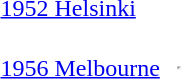<table>
<tr>
<td><a href='#'>1952 Helsinki</a><br></td>
<td><br></td>
<td><br></td>
<td><br></td>
</tr>
<tr>
<td><a href='#'>1956 Melbourne</a><br></td>
<td valign=top><br></td>
<td valign=top><br></td>
<td><br><hr><br></td>
</tr>
</table>
